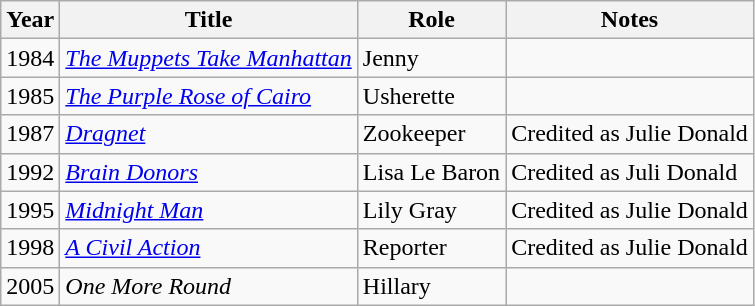<table class="wikitable">
<tr>
<th>Year</th>
<th>Title</th>
<th>Role</th>
<th>Notes</th>
</tr>
<tr>
<td>1984</td>
<td><em><a href='#'>The Muppets Take Manhattan</a></em></td>
<td>Jenny</td>
<td></td>
</tr>
<tr>
<td>1985</td>
<td><em><a href='#'>The Purple Rose of Cairo</a></em></td>
<td>Usherette</td>
<td></td>
</tr>
<tr>
<td>1987</td>
<td><em><a href='#'>Dragnet</a></em></td>
<td>Zookeeper</td>
<td>Credited as Julie Donald</td>
</tr>
<tr>
<td>1992</td>
<td><em><a href='#'>Brain Donors</a></em></td>
<td>Lisa Le Baron</td>
<td>Credited as Juli Donald</td>
</tr>
<tr>
<td>1995</td>
<td><em><a href='#'>Midnight Man</a></em></td>
<td>Lily Gray</td>
<td>Credited as Julie Donald</td>
</tr>
<tr>
<td>1998</td>
<td><em><a href='#'>A Civil Action</a></em></td>
<td>Reporter</td>
<td>Credited as Julie Donald</td>
</tr>
<tr>
<td>2005</td>
<td><em>One More Round</em></td>
<td>Hillary</td>
<td></td>
</tr>
</table>
